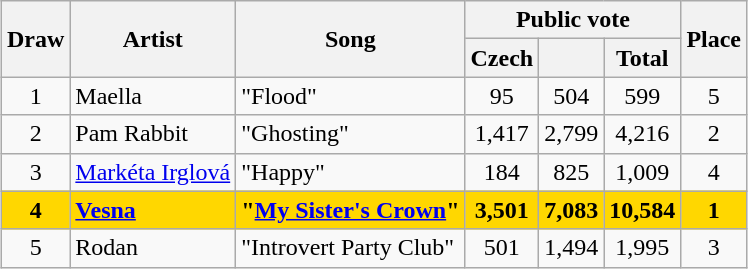<table class="sortable wikitable" style="margin-left: auto; margin-right: auto;">
<tr>
<th rowspan="2">Draw</th>
<th rowspan="2">Artist</th>
<th rowspan="2">Song</th>
<th colspan="3">Public vote</th>
<th rowspan="2">Place</th>
</tr>
<tr>
<th>Czech</th>
<th></th>
<th>Total</th>
</tr>
<tr>
<td align="center">1</td>
<td>Maella</td>
<td>"Flood"</td>
<td align="center">95</td>
<td align="center">504</td>
<td align="center">599</td>
<td align="center">5</td>
</tr>
<tr>
<td align="center">2</td>
<td>Pam Rabbit</td>
<td>"Ghosting"</td>
<td align="center">1,417</td>
<td align="center">2,799</td>
<td align="center">4,216</td>
<td align="center">2</td>
</tr>
<tr>
<td align="center">3</td>
<td><a href='#'>Markéta Irglová</a></td>
<td>"Happy"</td>
<td align="center">184</td>
<td align="center">825</td>
<td align="center">1,009</td>
<td align="center">4</td>
</tr>
<tr style="font-weight:bold; background:gold;">
<td align="center">4</td>
<td><a href='#'>Vesna</a></td>
<td>"<a href='#'>My Sister's Crown</a>"</td>
<td align="center">3,501</td>
<td align="center">7,083</td>
<td align="center">10,584</td>
<td align="center">1</td>
</tr>
<tr>
<td align="center">5</td>
<td>Rodan</td>
<td>"Introvert Party Club"</td>
<td align="center">501</td>
<td align="center">1,494</td>
<td align="center">1,995</td>
<td align="center">3</td>
</tr>
</table>
